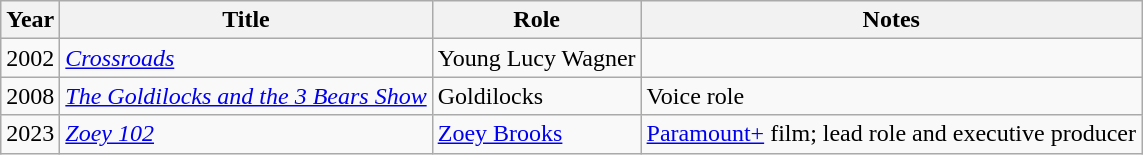<table class="wikitable">
<tr>
<th>Year</th>
<th>Title</th>
<th>Role</th>
<th>Notes</th>
</tr>
<tr>
<td>2002</td>
<td><em><a href='#'>Crossroads</a></em></td>
<td>Young Lucy Wagner</td>
<td></td>
</tr>
<tr>
<td>2008</td>
<td><em><a href='#'>The Goldilocks and the 3 Bears Show</a></em></td>
<td>Goldilocks</td>
<td>Voice role</td>
</tr>
<tr>
<td>2023</td>
<td><em><a href='#'>Zoey 102</a></em></td>
<td><a href='#'>Zoey Brooks</a></td>
<td><a href='#'>Paramount+</a> film; lead role and executive producer</td>
</tr>
</table>
